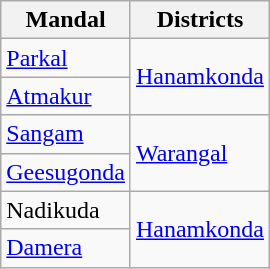<table class="wikitable sortable static-row-numbers static-row-header-hash">
<tr>
<th>Mandal</th>
<th>Districts</th>
</tr>
<tr>
<td><a href='#'>Parkal</a></td>
<td rowspan=2><a href='#'>Hanamkonda</a></td>
</tr>
<tr>
<td><a href='#'>Atmakur</a></td>
</tr>
<tr>
<td><a href='#'>Sangam</a></td>
<td rowspan=2><a href='#'>Warangal</a></td>
</tr>
<tr>
<td><a href='#'>Geesugonda</a></td>
</tr>
<tr>
<td>Nadikuda</td>
<td rowspan=2><a href='#'>Hanamkonda</a></td>
</tr>
<tr>
<td><a href='#'>Damera</a></td>
</tr>
</table>
